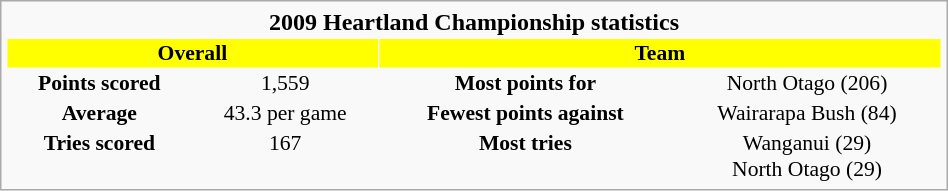<table class="infobox" width=50% cellspacing="1" style="font-size:90%" cellborder="4">
<tr>
<th colspan="4" style="font-size:medium">2009 Heartland Championship statistics</th>
</tr>
<tr>
<td colspan=2 style="text-align:center" bgcolor="#ffff00"><strong>Overall</strong></td>
<td colspan=2 style="text-align:center" bgcolor="#ffff00"><strong>Team</strong></td>
</tr>
<tr>
<td align=center><strong>Points scored</strong></td>
<td align=center>1,559</td>
<td align=center><strong>Most points for</strong></td>
<td align=center>North Otago (206)</td>
</tr>
<tr>
<td align=center><strong>Average</strong></td>
<td align=center>43.3 per game</td>
<td align=center><strong>Fewest points against</strong></td>
<td align=center>Wairarapa Bush (84)</td>
</tr>
<tr>
<td align=center><strong>Tries scored</strong></td>
<td align=center>167</td>
<td align=center><strong>Most tries</strong></td>
<td align=center>Wanganui (29)<br>North Otago (29)</td>
</tr>
</table>
